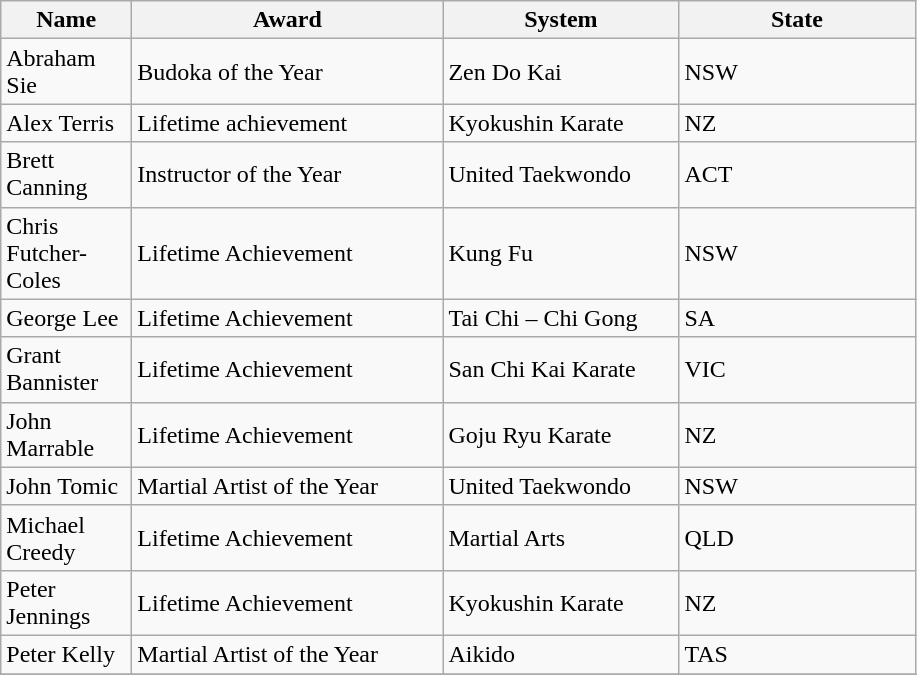<table class="wikitable sortable collapsible">
<tr>
<th width="80" sortable>Name</th>
<th width="200">Award</th>
<th width="150">System</th>
<th width="150">State</th>
</tr>
<tr>
<td>Abraham Sie</td>
<td>Budoka of the Year</td>
<td>Zen Do Kai</td>
<td>NSW</td>
</tr>
<tr>
<td>Alex Terris</td>
<td>Lifetime achievement</td>
<td>Kyokushin Karate</td>
<td>NZ</td>
</tr>
<tr>
<td>Brett Canning</td>
<td>Instructor of the Year</td>
<td>United Taekwondo</td>
<td>ACT</td>
</tr>
<tr>
<td>Chris Futcher-Coles</td>
<td>Lifetime Achievement</td>
<td>Kung Fu</td>
<td>NSW</td>
</tr>
<tr>
<td>George Lee</td>
<td>Lifetime Achievement</td>
<td>Tai Chi – Chi Gong</td>
<td>SA</td>
</tr>
<tr>
<td>Grant Bannister</td>
<td>Lifetime Achievement</td>
<td>San Chi Kai Karate</td>
<td>VIC</td>
</tr>
<tr>
<td>John Marrable</td>
<td>Lifetime Achievement</td>
<td>Goju Ryu Karate</td>
<td>NZ</td>
</tr>
<tr>
<td>John Tomic</td>
<td>Martial Artist of the Year</td>
<td>United Taekwondo</td>
<td>NSW</td>
</tr>
<tr>
<td>Michael Creedy</td>
<td>Lifetime Achievement</td>
<td>Martial Arts</td>
<td>QLD</td>
</tr>
<tr>
<td>Peter Jennings</td>
<td>Lifetime Achievement</td>
<td>Kyokushin Karate</td>
<td>NZ</td>
</tr>
<tr>
<td>Peter Kelly</td>
<td>Martial Artist of the Year</td>
<td>Aikido</td>
<td>TAS</td>
</tr>
<tr>
</tr>
</table>
